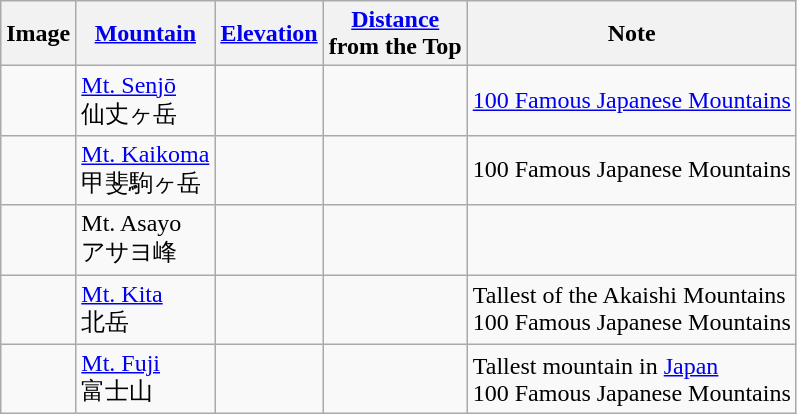<table class="wikitable">
<tr>
<th>Image</th>
<th><a href='#'>Mountain</a></th>
<th><a href='#'>Elevation</a></th>
<th><a href='#'>Distance</a><br>from the Top</th>
<th>Note</th>
</tr>
<tr>
<td></td>
<td><a href='#'>Mt. Senjō</a><br>仙丈ヶ岳</td>
<td></td>
<td></td>
<td><a href='#'>100 Famous Japanese Mountains</a></td>
</tr>
<tr>
<td></td>
<td><a href='#'>Mt. Kaikoma</a><br>甲斐駒ヶ岳</td>
<td></td>
<td></td>
<td>100 Famous Japanese Mountains</td>
</tr>
<tr>
<td></td>
<td>Mt. Asayo<br>アサヨ峰</td>
<td></td>
<td></td>
<td></td>
</tr>
<tr>
<td></td>
<td><a href='#'>Mt. Kita</a><br>北岳</td>
<td></td>
<td></td>
<td>Tallest of the Akaishi Mountains<br>100 Famous Japanese Mountains</td>
</tr>
<tr>
<td></td>
<td><a href='#'>Mt. Fuji</a><br>富士山</td>
<td></td>
<td></td>
<td>Tallest mountain in <a href='#'>Japan</a><br>100 Famous Japanese Mountains</td>
</tr>
</table>
